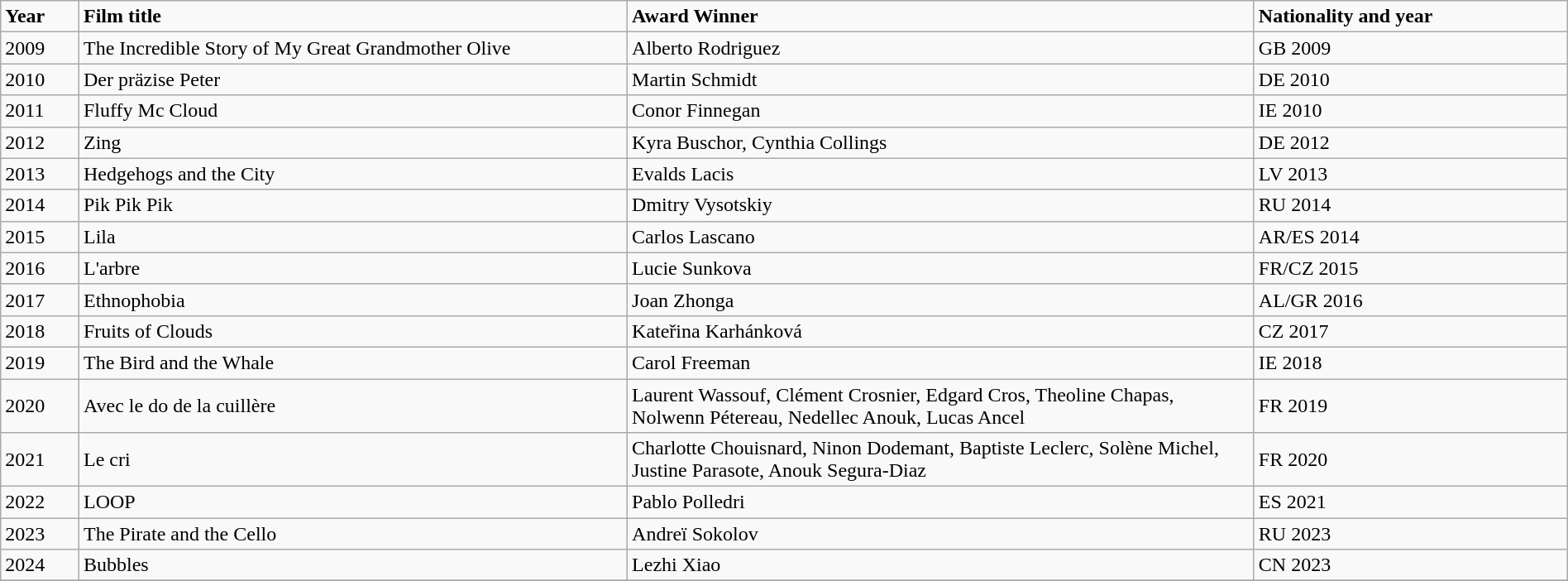<table class="wikitable" width="100%">
<tr>
<td width="5%"><strong>Year</strong></td>
<td width="35%"><strong>Film title</strong></td>
<td width="40%"><strong>Award Winner</strong></td>
<td width="20%"><strong>Nationality and year</strong></td>
</tr>
<tr>
<td>2009</td>
<td>The Incredible Story of My Great Grandmother Olive</td>
<td>Alberto Rodriguez</td>
<td>GB 2009</td>
</tr>
<tr>
<td>2010</td>
<td>Der präzise Peter</td>
<td>Martin Schmidt</td>
<td>DE 2010</td>
</tr>
<tr>
<td>2011</td>
<td>Fluffy Mc Cloud</td>
<td>Conor Finnegan</td>
<td>IE 2010</td>
</tr>
<tr>
<td>2012</td>
<td>Zing</td>
<td>Kyra Buschor, Cynthia Collings</td>
<td>DE 2012</td>
</tr>
<tr>
<td>2013</td>
<td>Hedgehogs and the City</td>
<td>Evalds Lacis</td>
<td>LV 2013</td>
</tr>
<tr>
<td>2014</td>
<td>Pik Pik Pik </td>
<td>Dmitry Vysotskiy </td>
<td>RU 2014</td>
</tr>
<tr>
<td>2015</td>
<td>Lila </td>
<td>Carlos Lascano </td>
<td>AR/ES 2014</td>
</tr>
<tr>
<td>2016</td>
<td>L'arbre </td>
<td>Lucie Sunkova </td>
<td>FR/CZ 2015</td>
</tr>
<tr>
<td>2017</td>
<td>Ethnophobia </td>
<td>Joan Zhonga </td>
<td>AL/GR 2016</td>
</tr>
<tr>
<td>2018</td>
<td>Fruits of Clouds </td>
<td>Kateřina Karhánková </td>
<td>CZ 2017</td>
</tr>
<tr>
<td>2019</td>
<td>The Bird and the Whale </td>
<td>Carol Freeman </td>
<td>IE 2018</td>
</tr>
<tr>
<td>2020</td>
<td>Avec le do de la cuillère </td>
<td>Laurent Wassouf, Clément Crosnier, Edgard Cros, Theoline Chapas, Nolwenn Pétereau, Nedellec Anouk, Lucas Ancel </td>
<td>FR 2019</td>
</tr>
<tr>
<td>2021</td>
<td>Le cri </td>
<td>Charlotte Chouisnard, Ninon Dodemant, Baptiste Leclerc, Solène Michel, Justine Parasote, Anouk Segura-Diaz </td>
<td>FR 2020</td>
</tr>
<tr>
<td>2022</td>
<td>LOOP </td>
<td>Pablo Polledri </td>
<td>ES 2021</td>
</tr>
<tr>
<td>2023</td>
<td>The Pirate and the Cello </td>
<td>Andreï Sokolov </td>
<td>RU 2023</td>
</tr>
<tr>
<td>2024</td>
<td>Bubbles </td>
<td>Lezhi Xiao </td>
<td>CN 2023</td>
</tr>
<tr>
</tr>
</table>
